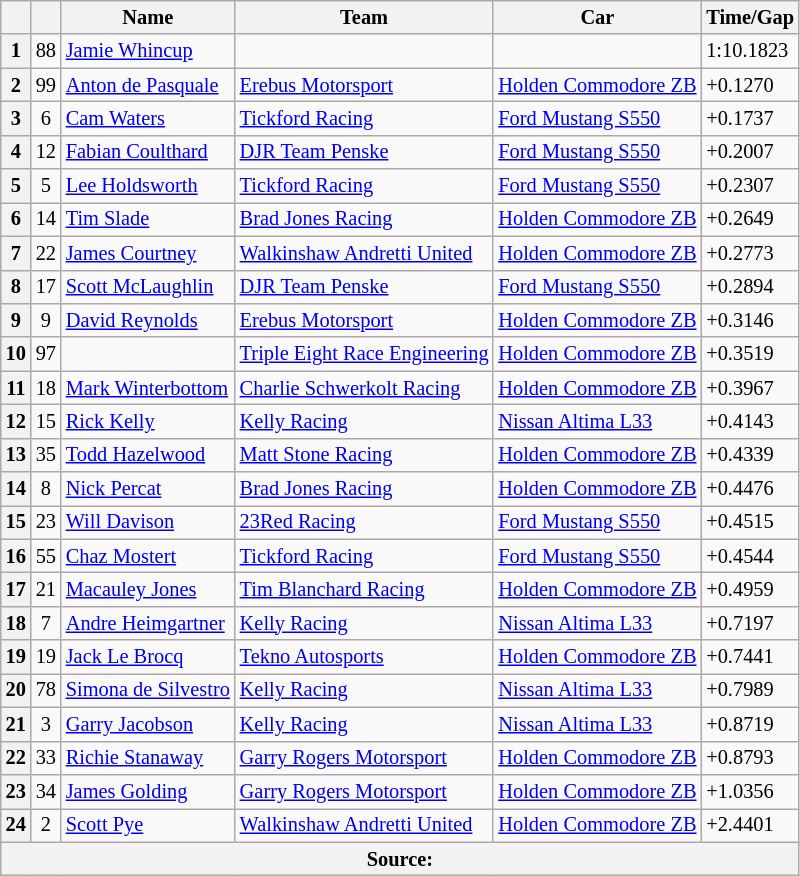<table class="wikitable" style="font-size: 85%">
<tr>
<th></th>
<th></th>
<th>Name</th>
<th>Team</th>
<th>Car</th>
<th>Time/Gap</th>
</tr>
<tr>
<th>1</th>
<td align="center">88</td>
<td> <a href='#'>Jamie Whincup</a></td>
<td></td>
<td></td>
<td>1:10.1823</td>
</tr>
<tr>
<th>2</th>
<td align="center">99</td>
<td> <a href='#'>Anton de Pasquale</a></td>
<td><a href='#'>Erebus Motorsport</a></td>
<td><a href='#'>Holden Commodore ZB</a></td>
<td>+0.1270</td>
</tr>
<tr>
<th>3</th>
<td align="center">6</td>
<td> <a href='#'>Cam Waters</a></td>
<td><a href='#'>Tickford Racing</a></td>
<td><a href='#'>Ford Mustang S550</a></td>
<td>+0.1737</td>
</tr>
<tr>
<th>4</th>
<td align="center">12</td>
<td> <a href='#'>Fabian Coulthard</a></td>
<td><a href='#'>DJR Team Penske</a></td>
<td><a href='#'>Ford Mustang S550</a></td>
<td>+0.2007</td>
</tr>
<tr>
<th>5</th>
<td align="center">5</td>
<td> <a href='#'>Lee Holdsworth</a></td>
<td><a href='#'>Tickford Racing</a></td>
<td><a href='#'>Ford Mustang S550</a></td>
<td>+0.2307</td>
</tr>
<tr>
<th>6</th>
<td align="center">14</td>
<td> <a href='#'>Tim Slade</a></td>
<td><a href='#'>Brad Jones Racing</a></td>
<td><a href='#'>Holden Commodore ZB</a></td>
<td>+0.2649</td>
</tr>
<tr>
<th>7</th>
<td align="center">22</td>
<td> <a href='#'>James Courtney</a></td>
<td><a href='#'>Walkinshaw Andretti United</a></td>
<td><a href='#'>Holden Commodore ZB</a></td>
<td>+0.2773</td>
</tr>
<tr>
<th>8</th>
<td align="center">17</td>
<td> <a href='#'>Scott McLaughlin</a></td>
<td><a href='#'>DJR Team Penske</a></td>
<td><a href='#'>Ford Mustang S550</a></td>
<td>+0.2894</td>
</tr>
<tr>
<th>9</th>
<td align="center">9</td>
<td> <a href='#'>David Reynolds</a></td>
<td><a href='#'>Erebus Motorsport</a></td>
<td><a href='#'>Holden Commodore ZB</a></td>
<td>+0.3146</td>
</tr>
<tr>
<th>10</th>
<td align="center">97</td>
<td></td>
<td><a href='#'>Triple Eight Race Engineering</a></td>
<td><a href='#'>Holden Commodore ZB</a></td>
<td>+0.3519</td>
</tr>
<tr>
<th>11</th>
<td align="center">18</td>
<td> <a href='#'>Mark Winterbottom</a></td>
<td><a href='#'>Charlie Schwerkolt Racing</a></td>
<td><a href='#'>Holden Commodore ZB</a></td>
<td>+0.3967</td>
</tr>
<tr>
<th>12</th>
<td align="center">15</td>
<td> <a href='#'>Rick Kelly</a></td>
<td><a href='#'>Kelly Racing</a></td>
<td><a href='#'>Nissan Altima L33</a></td>
<td>+0.4143</td>
</tr>
<tr>
<th>13</th>
<td align="center">35</td>
<td> <a href='#'>Todd Hazelwood</a></td>
<td><a href='#'>Matt Stone Racing</a></td>
<td><a href='#'>Holden Commodore ZB</a></td>
<td>+0.4339</td>
</tr>
<tr>
<th>14</th>
<td align="center">8</td>
<td> <a href='#'>Nick Percat</a></td>
<td><a href='#'>Brad Jones Racing</a></td>
<td><a href='#'>Holden Commodore ZB</a></td>
<td>+0.4476</td>
</tr>
<tr>
<th>15</th>
<td align="center">23</td>
<td> <a href='#'>Will Davison</a></td>
<td><a href='#'>23Red Racing</a></td>
<td><a href='#'>Ford Mustang S550</a></td>
<td>+0.4515</td>
</tr>
<tr>
<th>16</th>
<td align="center">55</td>
<td> <a href='#'>Chaz Mostert</a></td>
<td><a href='#'>Tickford Racing</a></td>
<td><a href='#'>Ford Mustang S550</a></td>
<td>+0.4544</td>
</tr>
<tr>
<th>17</th>
<td align="center">21</td>
<td> <a href='#'>Macauley Jones</a></td>
<td><a href='#'>Tim Blanchard Racing</a></td>
<td><a href='#'>Holden Commodore ZB</a></td>
<td>+0.4959</td>
</tr>
<tr>
<th>18</th>
<td align="center">7</td>
<td> <a href='#'>Andre Heimgartner</a></td>
<td><a href='#'>Kelly Racing</a></td>
<td><a href='#'>Nissan Altima L33</a></td>
<td>+0.7197</td>
</tr>
<tr>
<th>19</th>
<td align="center">19</td>
<td> <a href='#'>Jack Le Brocq</a></td>
<td><a href='#'>Tekno Autosports</a></td>
<td><a href='#'>Holden Commodore ZB</a></td>
<td>+0.7441</td>
</tr>
<tr>
<th>20</th>
<td align="center">78</td>
<td> <a href='#'>Simona de Silvestro</a></td>
<td><a href='#'>Kelly Racing</a></td>
<td><a href='#'>Nissan Altima L33</a></td>
<td>+0.7989</td>
</tr>
<tr>
<th>21</th>
<td align="center">3</td>
<td> <a href='#'>Garry Jacobson</a></td>
<td><a href='#'>Kelly Racing</a></td>
<td><a href='#'>Nissan Altima L33</a></td>
<td>+0.8719</td>
</tr>
<tr>
<th>22</th>
<td align="center">33</td>
<td> <a href='#'>Richie Stanaway</a></td>
<td><a href='#'>Garry Rogers Motorsport</a></td>
<td><a href='#'>Holden Commodore ZB</a></td>
<td>+0.8793</td>
</tr>
<tr>
<th>23</th>
<td align="center">34</td>
<td> <a href='#'>James Golding</a></td>
<td><a href='#'>Garry Rogers Motorsport</a></td>
<td><a href='#'>Holden Commodore ZB</a></td>
<td>+1.0356</td>
</tr>
<tr>
<th>24</th>
<td align="center">2</td>
<td> <a href='#'>Scott Pye</a></td>
<td><a href='#'>Walkinshaw Andretti United</a></td>
<td><a href='#'>Holden Commodore ZB</a></td>
<td>+2.4401</td>
</tr>
<tr>
<th colspan="6">Source:</th>
</tr>
</table>
